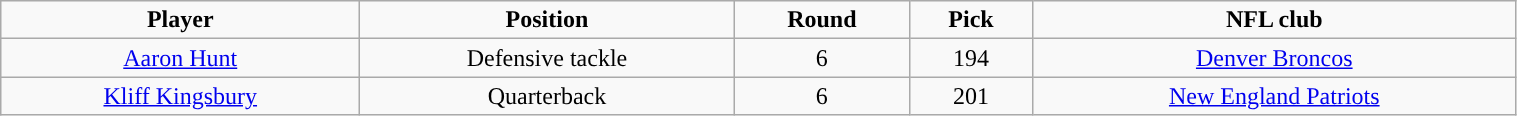<table class="wikitable" width="80%">
<tr align="center">
<td><strong>Player</strong></td>
<td><strong>Position</strong></td>
<td><strong>Round</strong></td>
<td><strong>Pick</strong></td>
<td><strong>NFL club</strong></td>
</tr>
<tr align="center" bgcolor="">
<td><a href='#'>Aaron Hunt</a></td>
<td>Defensive tackle</td>
<td>6</td>
<td>194</td>
<td><a href='#'>Denver Broncos</a></td>
</tr>
<tr align="center" bgcolor="">
<td><a href='#'>Kliff Kingsbury</a></td>
<td>Quarterback</td>
<td>6</td>
<td>201</td>
<td><a href='#'>New England Patriots</a></td>
</tr>
</table>
